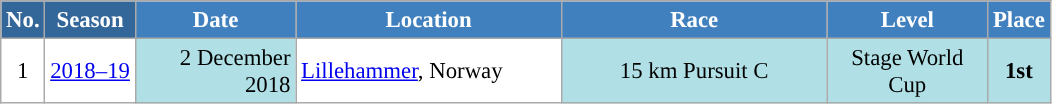<table class="wikitable sortable" style="font-size:95%; text-align:center; border:grey solid 1px; border-collapse:collapse; background:#ffffff;">
<tr style="background:#efefef;">
<th style="background-color:#369; color:white;">No.</th>
<th style="background-color:#369; color:white;">Season</th>
<th style="background-color:#4180be; color:white; width:100px;">Date</th>
<th style="background-color:#4180be; color:white; width:170px;">Location</th>
<th style="background-color:#4180be; color:white; width:170px;">Race</th>
<th style="background-color:#4180be; color:white; width:100px;">Level</th>
<th style="background-color:#4180be; color:white;">Place</th>
</tr>
<tr>
<td align=center>1</td>
<td rowspan=1 align=center><a href='#'>2018–19</a></td>
<td bgcolor="#BOEOE6" align=right>2 December 2018</td>
<td align=left> <a href='#'>Lillehammer</a>, Norway</td>
<td bgcolor="#BOEOE6">15 km Pursuit C</td>
<td bgcolor="#BOEOE6">Stage World Cup</td>
<td bgcolor="#BOEOE6"><strong>1st</strong></td>
</tr>
</table>
